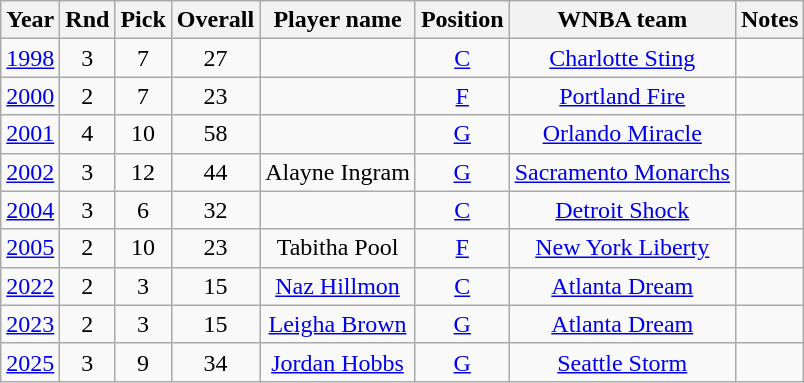<table class="wikitable sortable">
<tr>
<th scope="col">Year</th>
<th scope="col">Rnd</th>
<th scope="col">Pick</th>
<th scope="col">Overall</th>
<th scope="col">Player name</th>
<th scope="col">Position</th>
<th scope="col">WNBA team</th>
<th scope="col" class="unsortable">Notes</th>
</tr>
<tr>
<td align="center"><a href='#'>1998</a></td>
<td align="center">3</td>
<td align="center">7</td>
<td align="center">27</td>
<td align="center" scope = "row"></td>
<td align="center"><a href='#'>C</a></td>
<td align="center"><a href='#'>Charlotte Sting</a></td>
<td align="center"></td>
</tr>
<tr>
<td align="center"><a href='#'>2000</a></td>
<td align="center">2</td>
<td align="center">7</td>
<td align="center">23</td>
<td align="center" scope = "row"></td>
<td align="center"><a href='#'>F</a></td>
<td align="center"><a href='#'>Portland Fire</a></td>
<td align="center"></td>
</tr>
<tr>
<td align="center"><a href='#'>2001</a></td>
<td align="center">4</td>
<td align="center">10</td>
<td align="center">58</td>
<td align="center" scope = "row"></td>
<td align="center"><a href='#'>G</a></td>
<td align="center"><a href='#'>Orlando Miracle</a></td>
<td align="center"></td>
</tr>
<tr>
<td align="center"><a href='#'>2002</a></td>
<td align="center">3</td>
<td align="center">12</td>
<td align="center">44</td>
<td align="center" scope = "row">Alayne Ingram</td>
<td align="center"><a href='#'>G</a></td>
<td align="center"><a href='#'>Sacramento Monarchs</a></td>
<td align="center"></td>
</tr>
<tr>
<td align="center"><a href='#'>2004</a></td>
<td align="center">3</td>
<td align="center">6</td>
<td align="center">32</td>
<td align="center" scope = "row"></td>
<td align="center"><a href='#'>C</a></td>
<td align="center"><a href='#'>Detroit Shock</a></td>
<td align="center"></td>
</tr>
<tr>
<td align="center"><a href='#'>2005</a></td>
<td align="center">2</td>
<td align="center">10</td>
<td align="center">23</td>
<td align="center" scope = "row">Tabitha Pool</td>
<td align="center"><a href='#'>F</a></td>
<td align="center"><a href='#'>New York Liberty</a></td>
<td align="center"></td>
</tr>
<tr>
<td align="center"><a href='#'>2022</a></td>
<td align="center">2</td>
<td align="center">3</td>
<td align="center">15</td>
<td align="center" scope = "row"><a href='#'>Naz Hillmon</a></td>
<td align="center"><a href='#'>C</a></td>
<td align="center"><a href='#'>Atlanta Dream</a></td>
<td align="center"></td>
</tr>
<tr>
<td align="center"><a href='#'>2023</a></td>
<td align="center">2</td>
<td align="center">3</td>
<td align="center">15</td>
<td align="center" scope = "row"><a href='#'>Leigha Brown</a></td>
<td align="center"><a href='#'>G</a></td>
<td align="center"><a href='#'>Atlanta Dream</a></td>
<td align="center"></td>
</tr>
<tr>
<td align="center"><a href='#'>2025</a></td>
<td align="center">3</td>
<td align="center">9</td>
<td align="center">34</td>
<td align="center" scope = "row"><a href='#'>Jordan Hobbs</a></td>
<td align="center"><a href='#'>G</a></td>
<td align="center"><a href='#'>Seattle Storm</a></td>
<td align="center"></td>
</tr>
</table>
